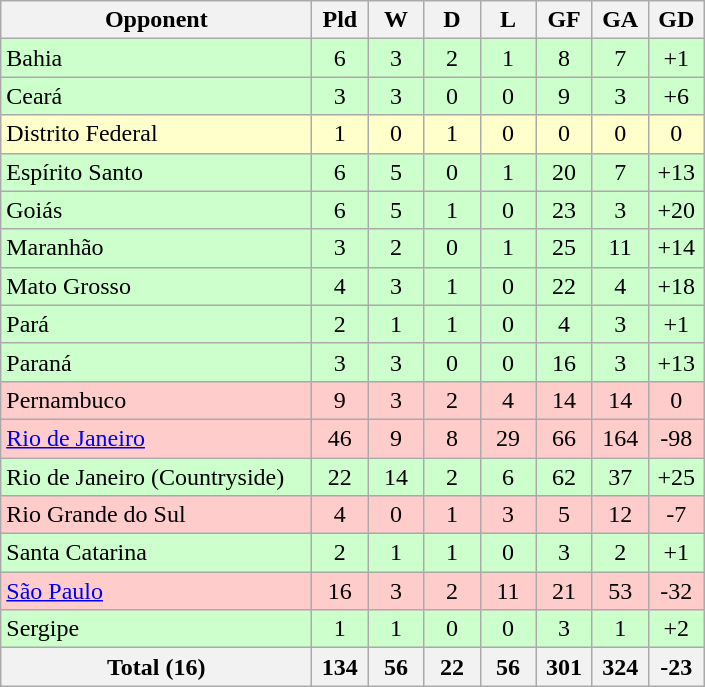<table class="wikitable sortable" style="text-align: center">
<tr>
<th width=200>Opponent<br></th>
<th width=30>Pld<br></th>
<th width=30>W<br></th>
<th width=30>D<br></th>
<th width=30>L<br></th>
<th width=30>GF<br></th>
<th width=30>GA<br></th>
<th width=30>GD<br></th>
</tr>
<tr style="background-color:#CCFFCC">
<td style="text-align:left;"> Bahia</td>
<td>6</td>
<td>3</td>
<td>2</td>
<td>1</td>
<td>8</td>
<td>7</td>
<td>+1</td>
</tr>
<tr style="background-color:#CCFFCC">
<td style="text-align:left;"> Ceará</td>
<td>3</td>
<td>3</td>
<td>0</td>
<td>0</td>
<td>9</td>
<td>3</td>
<td>+6</td>
</tr>
<tr style="background-color:#FFFFCC">
<td style="text-align:left;"> Distrito Federal</td>
<td>1</td>
<td>0</td>
<td>1</td>
<td>0</td>
<td>0</td>
<td>0</td>
<td>0</td>
</tr>
<tr style="background-color:#CCFFCC">
<td style="text-align:left;"> Espírito Santo</td>
<td>6</td>
<td>5</td>
<td>0</td>
<td>1</td>
<td>20</td>
<td>7</td>
<td>+13</td>
</tr>
<tr style="background-color:#CCFFCC">
<td style="text-align:left;"> Goiás</td>
<td>6</td>
<td>5</td>
<td>1</td>
<td>0</td>
<td>23</td>
<td>3</td>
<td>+20</td>
</tr>
<tr style="background-color:#CCFFCC">
<td style="text-align:left;"> Maranhão</td>
<td>3</td>
<td>2</td>
<td>0</td>
<td>1</td>
<td>25</td>
<td>11</td>
<td>+14</td>
</tr>
<tr style="background-color:#CCFFCC">
<td style="text-align:left;"> Mato Grosso</td>
<td>4</td>
<td>3</td>
<td>1</td>
<td>0</td>
<td>22</td>
<td>4</td>
<td>+18</td>
</tr>
<tr style="background-color:#CCFFCC">
<td style="text-align:left;"> Pará</td>
<td>2</td>
<td>1</td>
<td>1</td>
<td>0</td>
<td>4</td>
<td>3</td>
<td>+1</td>
</tr>
<tr style="background-color:#CCFFCC">
<td style="text-align:left;"> Paraná</td>
<td>3</td>
<td>3</td>
<td>0</td>
<td>0</td>
<td>16</td>
<td>3</td>
<td>+13</td>
</tr>
<tr style="background-color:#FFCCCC">
<td style="text-align:left;"> Pernambuco</td>
<td>9</td>
<td>3</td>
<td>2</td>
<td>4</td>
<td>14</td>
<td>14</td>
<td>0</td>
</tr>
<tr style="background-color:#FFCCCC">
<td style="text-align:left;"> <a href='#'>Rio de Janeiro</a></td>
<td>46</td>
<td>9</td>
<td>8</td>
<td>29</td>
<td>66</td>
<td>164</td>
<td>-98</td>
</tr>
<tr style="background-color:#CCFFCC">
<td style="text-align:left;"> Rio de Janeiro (Countryside)</td>
<td>22</td>
<td>14</td>
<td>2</td>
<td>6</td>
<td>62</td>
<td>37</td>
<td>+25</td>
</tr>
<tr style="background-color:#FFCCCC">
<td style="text-align:left;"> Rio Grande do Sul</td>
<td>4</td>
<td>0</td>
<td>1</td>
<td>3</td>
<td>5</td>
<td>12</td>
<td>-7</td>
</tr>
<tr style="background-color:#CCFFCC">
<td style="text-align:left;"> Santa Catarina</td>
<td>2</td>
<td>1</td>
<td>1</td>
<td>0</td>
<td>3</td>
<td>2</td>
<td>+1</td>
</tr>
<tr style="background-color:#FFCCCC">
<td style="text-align:left;"> <a href='#'>São Paulo</a></td>
<td>16</td>
<td>3</td>
<td>2</td>
<td>11</td>
<td>21</td>
<td>53</td>
<td>-32</td>
</tr>
<tr style="background-color:#CCFFCC">
<td style="text-align:left;"> Sergipe</td>
<td>1</td>
<td>1</td>
<td>0</td>
<td>0</td>
<td>3</td>
<td>1</td>
<td>+2</td>
</tr>
<tr>
<th>Total (16)</th>
<th>134</th>
<th>56</th>
<th>22</th>
<th>56</th>
<th>301</th>
<th>324</th>
<th>-23</th>
</tr>
</table>
